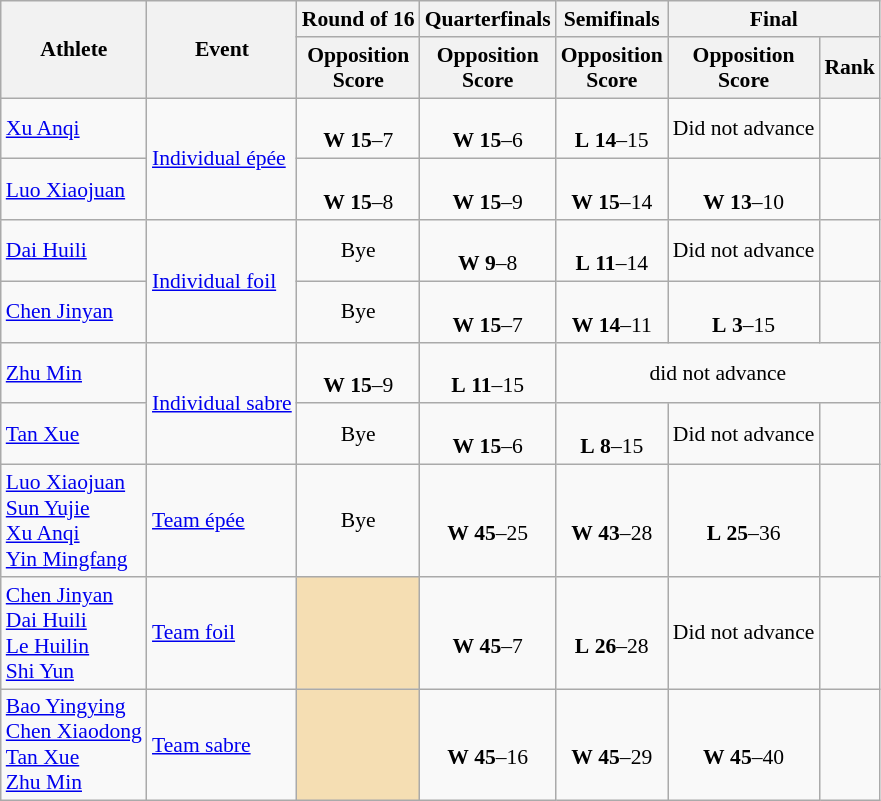<table class=wikitable style="font-size:90%;">
<tr>
<th rowspan=2>Athlete</th>
<th rowspan=2>Event</th>
<th>Round of 16</th>
<th>Quarterfinals</th>
<th>Semifinals</th>
<th colspan=2>Final</th>
</tr>
<tr>
<th>Opposition<br>Score</th>
<th>Opposition<br>Score</th>
<th>Opposition<br>Score</th>
<th>Opposition<br>Score</th>
<th>Rank</th>
</tr>
<tr>
<td><a href='#'>Xu Anqi</a></td>
<td rowspan=2><a href='#'>Individual épée</a></td>
<td align=center><br><strong>W</strong> <strong>15</strong>–7</td>
<td align=center><br><strong>W</strong> <strong>15</strong>–6</td>
<td align=center><br><strong>L</strong> <strong>14</strong>–15</td>
<td align=center>Did not advance</td>
<td align=center></td>
</tr>
<tr>
<td><a href='#'>Luo Xiaojuan</a></td>
<td align=center><br><strong>W</strong> <strong>15</strong>–8</td>
<td align=center><br><strong>W</strong> <strong>15</strong>–9</td>
<td align=center><br><strong>W</strong> <strong>15</strong>–14</td>
<td align=center><br><strong>W</strong> <strong>13</strong>–10</td>
<td align=center></td>
</tr>
<tr>
<td><a href='#'>Dai Huili</a></td>
<td rowspan=2><a href='#'>Individual foil</a></td>
<td align=center>Bye</td>
<td align=center><br><strong>W</strong> <strong>9</strong>–8</td>
<td align=center><br><strong>L</strong> <strong>11</strong>–14</td>
<td align=center>Did not advance</td>
<td align=center></td>
</tr>
<tr>
<td><a href='#'>Chen Jinyan</a></td>
<td align=center>Bye</td>
<td align=center><br><strong>W</strong> <strong>15</strong>–7</td>
<td align=center><br><strong>W</strong> <strong>14</strong>–11</td>
<td align=center><br><strong>L</strong> <strong>3</strong>–15</td>
<td align=center></td>
</tr>
<tr>
<td><a href='#'>Zhu Min</a></td>
<td rowspan=2><a href='#'>Individual sabre</a></td>
<td align=center><br><strong>W</strong> <strong>15</strong>–9</td>
<td align=center><br><strong>L</strong> <strong>11</strong>–15</td>
<td style="text-align:center;" colspan="3">did not advance</td>
</tr>
<tr>
<td><a href='#'>Tan Xue</a></td>
<td align=center>Bye</td>
<td align=center><br><strong>W</strong> <strong>15</strong>–6</td>
<td align=center><br><strong>L</strong> <strong>8</strong>–15</td>
<td align=center>Did not advance</td>
<td align=center></td>
</tr>
<tr>
<td><a href='#'>Luo Xiaojuan</a><br><a href='#'>Sun Yujie</a><br><a href='#'>Xu Anqi</a><br><a href='#'>Yin Mingfang</a></td>
<td><a href='#'>Team épée</a></td>
<td align=center>Bye</td>
<td align=center><br><strong>W</strong> <strong>45</strong>–25</td>
<td align=center><br><strong>W</strong> <strong>43</strong>–28</td>
<td align=center><br><strong>L</strong> <strong>25</strong>–36</td>
<td align=center></td>
</tr>
<tr>
<td><a href='#'>Chen Jinyan</a><br><a href='#'>Dai Huili</a><br><a href='#'>Le Huilin</a><br><a href='#'>Shi Yun</a></td>
<td><a href='#'>Team foil</a></td>
<td bgcolor=wheat></td>
<td align=center><br><strong>W</strong> <strong>45</strong>–7</td>
<td align=center><br><strong>L</strong> <strong>26</strong>–28</td>
<td align=center>Did not advance</td>
<td align=center></td>
</tr>
<tr>
<td><a href='#'>Bao Yingying</a><br><a href='#'>Chen Xiaodong</a><br><a href='#'>Tan Xue</a><br><a href='#'>Zhu Min</a></td>
<td><a href='#'>Team sabre</a></td>
<td bgcolor=wheat></td>
<td align=center><br><strong>W</strong> <strong>45</strong>–16</td>
<td align=center><br><strong>W</strong> <strong>45</strong>–29</td>
<td align=center><br><strong>W</strong> <strong>45</strong>–40</td>
<td align=center></td>
</tr>
</table>
